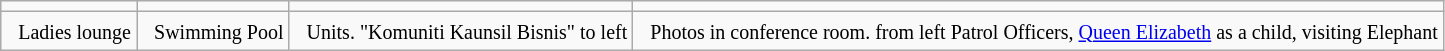<table class="wikitable" border="0">
<tr>
<td></td>
<td></td>
<td></td>
<td></td>
</tr>
<tr>
<td>  <small>Ladies lounge</small></td>
<td>  <small>Swimming Pool</small></td>
<td>  <small>Units. "Komuniti Kaunsil Bisnis" to left</small></td>
<td>  <small>Photos in conference room. from left Patrol Officers, <a href='#'>Queen Elizabeth</a> as a child, visiting Elephant</small></td>
</tr>
</table>
